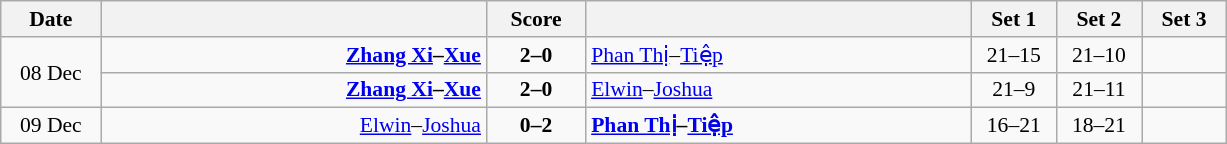<table class="wikitable" style="text-align: center; font-size:90% ">
<tr>
<th width="60">Date</th>
<th align="right" width="250"></th>
<th width="60">Score</th>
<th align="left" width="250"></th>
<th width="50">Set 1</th>
<th width="50">Set 2</th>
<th width="50">Set 3</th>
</tr>
<tr>
<td rowspan=2>08 Dec</td>
<td align=right><strong><a href='#'>Zhang Xi</a>–<a href='#'>Xue</a> </strong></td>
<td align=center><strong>2–0</strong></td>
<td align=left> <a href='#'>Phan Thị</a>–<a href='#'>Tiệp</a></td>
<td>21–15</td>
<td>21–10</td>
<td></td>
</tr>
<tr>
<td align=right><strong><a href='#'>Zhang Xi</a>–<a href='#'>Xue</a> </strong></td>
<td align=center><strong>2–0</strong></td>
<td align=left> <a href='#'>Elwin</a>–<a href='#'>Joshua</a></td>
<td>21–9</td>
<td>21–11</td>
<td></td>
</tr>
<tr>
<td>09 Dec</td>
<td align=right><a href='#'>Elwin</a>–<a href='#'>Joshua</a> </td>
<td align=center><strong>0–2</strong></td>
<td align=left><strong> <a href='#'>Phan Thị</a>–<a href='#'>Tiệp</a></strong></td>
<td>16–21</td>
<td>18–21</td>
<td></td>
</tr>
</table>
